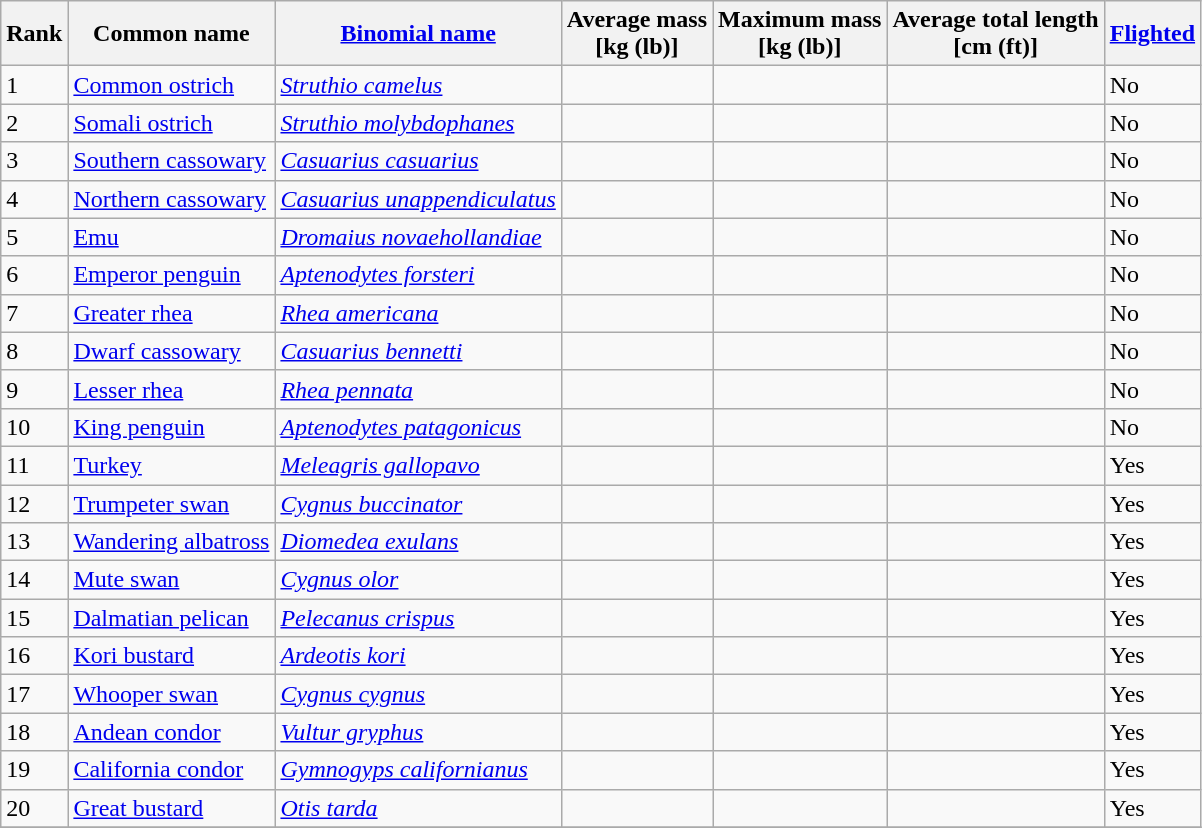<table class="wikitable sortable">
<tr>
<th>Rank</th>
<th>Common name</th>
<th><a href='#'>Binomial name</a></th>
<th>Average mass<br>[kg (lb)]</th>
<th>Maximum mass<br>[kg (lb)]</th>
<th>Average total length<br>[cm (ft)]</th>
<th><a href='#'>Flighted</a></th>
</tr>
<tr>
<td>1</td>
<td><a href='#'>Common ostrich</a></td>
<td><em><a href='#'>Struthio camelus</a></em></td>
<td></td>
<td></td>
<td></td>
<td>No</td>
</tr>
<tr>
<td>2</td>
<td><a href='#'>Somali ostrich</a></td>
<td><em><a href='#'>Struthio molybdophanes</a></em></td>
<td></td>
<td></td>
<td></td>
<td>No</td>
</tr>
<tr>
<td>3</td>
<td><a href='#'>Southern cassowary</a></td>
<td><em><a href='#'>Casuarius casuarius</a></em></td>
<td></td>
<td></td>
<td></td>
<td>No</td>
</tr>
<tr>
<td>4</td>
<td><a href='#'>Northern cassowary</a></td>
<td><em><a href='#'>Casuarius unappendiculatus</a></em></td>
<td></td>
<td></td>
<td></td>
<td>No</td>
</tr>
<tr>
<td>5</td>
<td><a href='#'>Emu</a></td>
<td><em><a href='#'>Dromaius novaehollandiae</a></em></td>
<td></td>
<td></td>
<td></td>
<td>No</td>
</tr>
<tr>
<td>6</td>
<td><a href='#'>Emperor penguin</a></td>
<td><em><a href='#'>Aptenodytes forsteri</a></em></td>
<td></td>
<td></td>
<td></td>
<td>No</td>
</tr>
<tr>
<td>7</td>
<td><a href='#'>Greater rhea</a></td>
<td><em><a href='#'>Rhea americana</a></em></td>
<td></td>
<td></td>
<td></td>
<td>No</td>
</tr>
<tr>
<td>8</td>
<td><a href='#'>Dwarf cassowary</a></td>
<td><em><a href='#'>Casuarius bennetti</a></em></td>
<td></td>
<td></td>
<td></td>
<td>No</td>
</tr>
<tr>
<td>9</td>
<td><a href='#'>Lesser rhea</a></td>
<td><em><a href='#'>Rhea pennata</a></em></td>
<td></td>
<td></td>
<td></td>
<td>No</td>
</tr>
<tr>
<td>10</td>
<td><a href='#'>King penguin</a></td>
<td><em><a href='#'>Aptenodytes patagonicus</a></em></td>
<td></td>
<td></td>
<td></td>
<td>No</td>
</tr>
<tr>
<td>11</td>
<td><a href='#'>Turkey</a></td>
<td><em><a href='#'>Meleagris gallopavo</a></em></td>
<td></td>
<td></td>
<td></td>
<td>Yes</td>
</tr>
<tr>
<td>12</td>
<td><a href='#'>Trumpeter swan</a></td>
<td><em><a href='#'>Cygnus buccinator</a></em></td>
<td></td>
<td></td>
<td></td>
<td>Yes</td>
</tr>
<tr>
<td>13</td>
<td><a href='#'>Wandering albatross</a></td>
<td><em><a href='#'>Diomedea exulans</a></em></td>
<td></td>
<td></td>
<td></td>
<td>Yes</td>
</tr>
<tr>
<td>14</td>
<td><a href='#'>Mute swan</a></td>
<td><em><a href='#'>Cygnus olor</a></em></td>
<td></td>
<td></td>
<td></td>
<td>Yes</td>
</tr>
<tr>
<td>15</td>
<td><a href='#'>Dalmatian pelican</a></td>
<td><em><a href='#'>Pelecanus crispus</a></em></td>
<td></td>
<td></td>
<td></td>
<td>Yes</td>
</tr>
<tr>
<td>16</td>
<td><a href='#'>Kori bustard</a></td>
<td><em><a href='#'>Ardeotis kori</a></em></td>
<td></td>
<td></td>
<td></td>
<td>Yes</td>
</tr>
<tr>
<td>17</td>
<td><a href='#'>Whooper swan</a></td>
<td><em><a href='#'>Cygnus cygnus</a></em></td>
<td></td>
<td></td>
<td></td>
<td>Yes</td>
</tr>
<tr>
<td>18</td>
<td><a href='#'>Andean condor</a></td>
<td><em><a href='#'>Vultur gryphus</a></em></td>
<td></td>
<td></td>
<td></td>
<td>Yes</td>
</tr>
<tr>
<td>19</td>
<td><a href='#'>California condor</a></td>
<td><em><a href='#'>Gymnogyps californianus</a></em></td>
<td></td>
<td></td>
<td></td>
<td>Yes</td>
</tr>
<tr>
<td>20</td>
<td><a href='#'>Great bustard</a></td>
<td><em><a href='#'>Otis tarda</a></em></td>
<td></td>
<td></td>
<td></td>
<td>Yes</td>
</tr>
<tr>
</tr>
</table>
